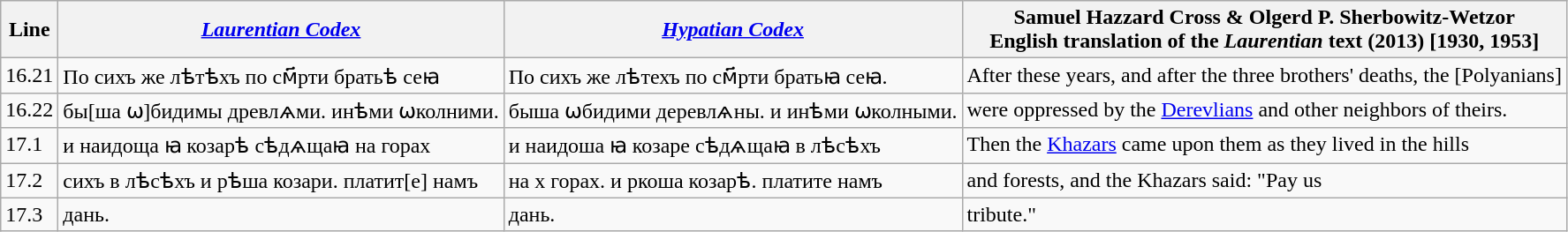<table class="wikitable" align="left">
<tr>
<th>Line</th>
<th><em><a href='#'>Laurentian Codex</a></em></th>
<th><em><a href='#'>Hypatian Codex</a></em></th>
<th>Samuel Hazzard Cross & Olgerd P. Sherbowitz-Wetzor<br>English translation of the <em>Laurentian</em> text (2013) [1930, 1953]</th>
</tr>
<tr valign="top">
<td>16.21</td>
<td>По сихъ же лѣтѣхъ по см҃рти братьѣ сеꙗ</td>
<td>По сихъ же лѣтехъ	по см҃рти братьꙗ сеꙗ.</td>
<td>After these years, and after the three brothers' deaths, the [Polyanians]</td>
</tr>
<tr valign="top">
<td>16.22</td>
<td>бы[ша	ѡ]бидимы древлѧми. инѣми ѡколними.</td>
<td>быша ѡбидими деревлѧны. и инѣми ѡколными.</td>
<td>were oppressed by the <a href='#'>Derevlians</a> and other neighbors of theirs.</td>
</tr>
<tr valign="top">
<td>17.1</td>
<td>и	наидоща	ꙗ козарѣ сѣдѧщаꙗ на горах</td>
<td>и	наидоша	ꙗ козаре сѣдѧщаꙗ в лѣсѣхъ</td>
<td>Then the <a href='#'>Khazars</a> came upon them as they lived in the hills</td>
</tr>
<tr valign="top">
<td>17.2</td>
<td>сихъ в лѣсѣхъ и рѣша козари. платит[е] намъ</td>
<td>на х горах. и ркоша козарѣ. платите намъ</td>
<td>and forests, and the Khazars said: "Pay us</td>
</tr>
<tr valign="top">
<td>17.3</td>
<td>дань.</td>
<td>дань.</td>
<td>tribute."</td>
</tr>
</table>
